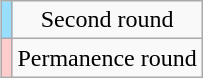<table class="wikitable" style="text-align:center;margin-left:1em;float:right">
<tr>
<td bgcolor=#97DEFF></td>
<td>Second round</td>
</tr>
<tr>
<td bgcolor=#FFCCCC></td>
<td>Permanence round</td>
</tr>
</table>
